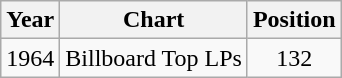<table class="wikitable">
<tr>
<th>Year</th>
<th>Chart</th>
<th>Position</th>
</tr>
<tr>
<td>1964</td>
<td>Billboard Top LPs</td>
<td align="center">132</td>
</tr>
</table>
